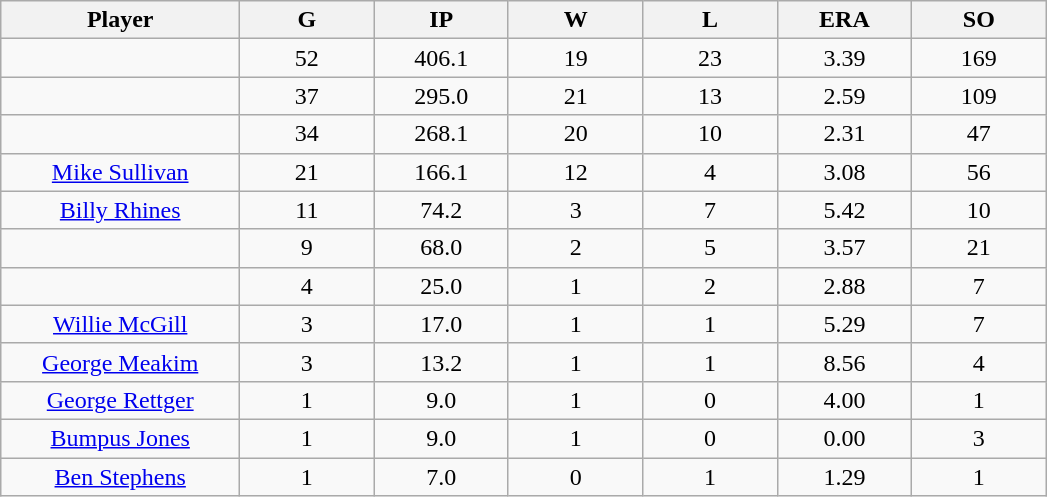<table class="wikitable sortable">
<tr>
<th bgcolor="#DDDDFF" width="16%">Player</th>
<th bgcolor="#DDDDFF" width="9%">G</th>
<th bgcolor="#DDDDFF" width="9%">IP</th>
<th bgcolor="#DDDDFF" width="9%">W</th>
<th bgcolor="#DDDDFF" width="9%">L</th>
<th bgcolor="#DDDDFF" width="9%">ERA</th>
<th bgcolor="#DDDDFF" width="9%">SO</th>
</tr>
<tr align="center">
<td></td>
<td>52</td>
<td>406.1</td>
<td>19</td>
<td>23</td>
<td>3.39</td>
<td>169</td>
</tr>
<tr align="center">
<td></td>
<td>37</td>
<td>295.0</td>
<td>21</td>
<td>13</td>
<td>2.59</td>
<td>109</td>
</tr>
<tr align="center">
<td></td>
<td>34</td>
<td>268.1</td>
<td>20</td>
<td>10</td>
<td>2.31</td>
<td>47</td>
</tr>
<tr align="center">
<td><a href='#'>Mike Sullivan</a></td>
<td>21</td>
<td>166.1</td>
<td>12</td>
<td>4</td>
<td>3.08</td>
<td>56</td>
</tr>
<tr align=center>
<td><a href='#'>Billy Rhines</a></td>
<td>11</td>
<td>74.2</td>
<td>3</td>
<td>7</td>
<td>5.42</td>
<td>10</td>
</tr>
<tr align=center>
<td></td>
<td>9</td>
<td>68.0</td>
<td>2</td>
<td>5</td>
<td>3.57</td>
<td>21</td>
</tr>
<tr align="center">
<td></td>
<td>4</td>
<td>25.0</td>
<td>1</td>
<td>2</td>
<td>2.88</td>
<td>7</td>
</tr>
<tr align="center">
<td><a href='#'>Willie McGill</a></td>
<td>3</td>
<td>17.0</td>
<td>1</td>
<td>1</td>
<td>5.29</td>
<td>7</td>
</tr>
<tr align=center>
<td><a href='#'>George Meakim</a></td>
<td>3</td>
<td>13.2</td>
<td>1</td>
<td>1</td>
<td>8.56</td>
<td>4</td>
</tr>
<tr align=center>
<td><a href='#'>George Rettger</a></td>
<td>1</td>
<td>9.0</td>
<td>1</td>
<td>0</td>
<td>4.00</td>
<td>1</td>
</tr>
<tr align=center>
<td><a href='#'>Bumpus Jones</a></td>
<td>1</td>
<td>9.0</td>
<td>1</td>
<td>0</td>
<td>0.00</td>
<td>3</td>
</tr>
<tr align=center>
<td><a href='#'>Ben Stephens</a></td>
<td>1</td>
<td>7.0</td>
<td>0</td>
<td>1</td>
<td>1.29</td>
<td>1</td>
</tr>
</table>
